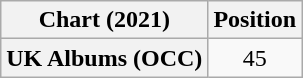<table class="wikitable plainrowheaders" style="text-align:center">
<tr>
<th scope="col">Chart (2021)</th>
<th scope="col">Position</th>
</tr>
<tr>
<th scope="row">UK Albums (OCC)</th>
<td>45</td>
</tr>
</table>
